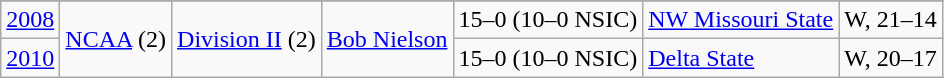<table class="wikitable">
<tr>
</tr>
<tr>
<td><a href='#'>2008</a></td>
<td rowspan=2><a href='#'>NCAA</a> (2)</td>
<td rowspan=2><a href='#'>Division II</a> (2)</td>
<td rowspan=2><a href='#'>Bob Nielson</a></td>
<td>15–0 (10–0 NSIC)</td>
<td><a href='#'>NW Missouri State</a></td>
<td>W, 21–14</td>
</tr>
<tr>
<td><a href='#'>2010</a></td>
<td>15–0 (10–0 NSIC)</td>
<td><a href='#'>Delta State</a></td>
<td>W, 20–17</td>
</tr>
</table>
